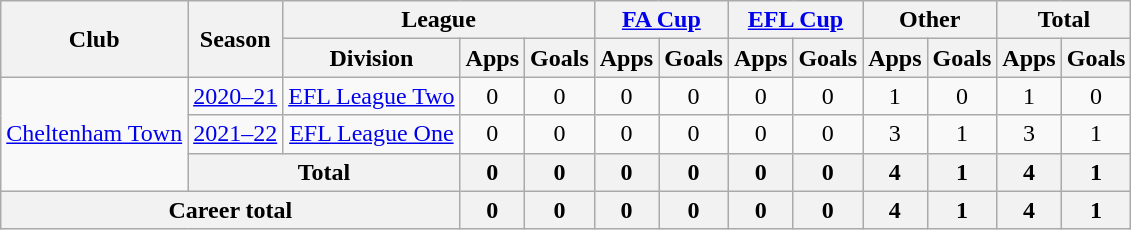<table class="wikitable" style="text-align:center;">
<tr>
<th rowspan="2">Club</th>
<th rowspan="2">Season</th>
<th colspan="3">League</th>
<th colspan="2"><a href='#'>FA Cup</a></th>
<th colspan="2"><a href='#'>EFL Cup</a></th>
<th colspan="2">Other</th>
<th colspan="2">Total</th>
</tr>
<tr>
<th>Division</th>
<th>Apps</th>
<th>Goals</th>
<th>Apps</th>
<th>Goals</th>
<th>Apps</th>
<th>Goals</th>
<th>Apps</th>
<th>Goals</th>
<th>Apps</th>
<th>Goals</th>
</tr>
<tr>
<td rowspan=3><a href='#'>Cheltenham Town</a></td>
<td><a href='#'>2020–21</a></td>
<td><a href='#'>EFL League Two</a></td>
<td>0</td>
<td>0</td>
<td>0</td>
<td>0</td>
<td>0</td>
<td>0</td>
<td>1</td>
<td>0</td>
<td>1</td>
<td>0</td>
</tr>
<tr>
<td><a href='#'>2021–22</a></td>
<td><a href='#'>EFL League One</a></td>
<td>0</td>
<td>0</td>
<td>0</td>
<td>0</td>
<td>0</td>
<td>0</td>
<td>3</td>
<td>1</td>
<td>3</td>
<td>1</td>
</tr>
<tr>
<th colspan=2>Total</th>
<th>0</th>
<th>0</th>
<th>0</th>
<th>0</th>
<th>0</th>
<th>0</th>
<th>4</th>
<th>1</th>
<th>4</th>
<th>1</th>
</tr>
<tr>
<th colspan="3">Career total</th>
<th>0</th>
<th>0</th>
<th>0</th>
<th>0</th>
<th>0</th>
<th>0</th>
<th>4</th>
<th>1</th>
<th>4</th>
<th>1</th>
</tr>
</table>
